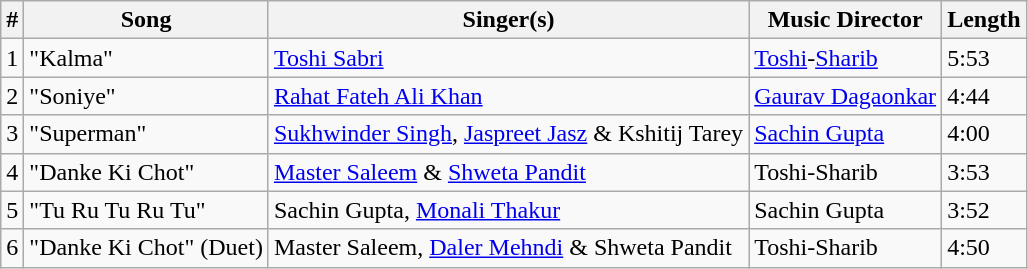<table class="wikitable">
<tr>
<th>#</th>
<th>Song</th>
<th>Singer(s)</th>
<th>Music Director</th>
<th>Length</th>
</tr>
<tr>
<td>1</td>
<td>"Kalma"</td>
<td><a href='#'>Toshi Sabri</a></td>
<td><a href='#'>Toshi</a>-<a href='#'>Sharib</a></td>
<td>5:53</td>
</tr>
<tr>
<td>2</td>
<td>"Soniye"</td>
<td><a href='#'>Rahat Fateh Ali Khan</a></td>
<td><a href='#'>Gaurav Dagaonkar</a></td>
<td>4:44</td>
</tr>
<tr>
<td>3</td>
<td>"Superman"</td>
<td><a href='#'>Sukhwinder Singh</a>, <a href='#'>Jaspreet Jasz</a> & Kshitij Tarey</td>
<td><a href='#'>Sachin Gupta</a></td>
<td>4:00</td>
</tr>
<tr>
<td>4</td>
<td>"Danke Ki Chot"</td>
<td><a href='#'>Master Saleem</a> & <a href='#'>Shweta Pandit</a></td>
<td>Toshi-Sharib</td>
<td>3:53</td>
</tr>
<tr>
<td>5</td>
<td>"Tu Ru Tu Ru Tu"</td>
<td>Sachin Gupta, <a href='#'>Monali Thakur</a></td>
<td>Sachin Gupta</td>
<td>3:52</td>
</tr>
<tr>
<td>6</td>
<td>"Danke Ki Chot" (Duet)</td>
<td>Master Saleem, <a href='#'>Daler Mehndi</a> & Shweta Pandit</td>
<td>Toshi-Sharib</td>
<td>4:50</td>
</tr>
</table>
